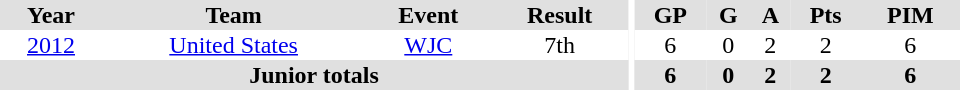<table border="0" cellpadding="1" cellspacing="0" ID="Table3" style="text-align:center; width:40em">
<tr ALIGN="center" bgcolor="#e0e0e0">
<th>Year</th>
<th>Team</th>
<th>Event</th>
<th>Result</th>
<th rowspan="99" bgcolor="#ffffff"></th>
<th>GP</th>
<th>G</th>
<th>A</th>
<th>Pts</th>
<th>PIM</th>
</tr>
<tr>
<td><a href='#'>2012</a></td>
<td><a href='#'>United States</a></td>
<td><a href='#'>WJC</a></td>
<td>7th</td>
<td>6</td>
<td>0</td>
<td>2</td>
<td>2</td>
<td>6</td>
</tr>
<tr bgcolor="#e0e0e0">
<th colspan="4">Junior totals</th>
<th>6</th>
<th>0</th>
<th>2</th>
<th>2</th>
<th>6</th>
</tr>
</table>
